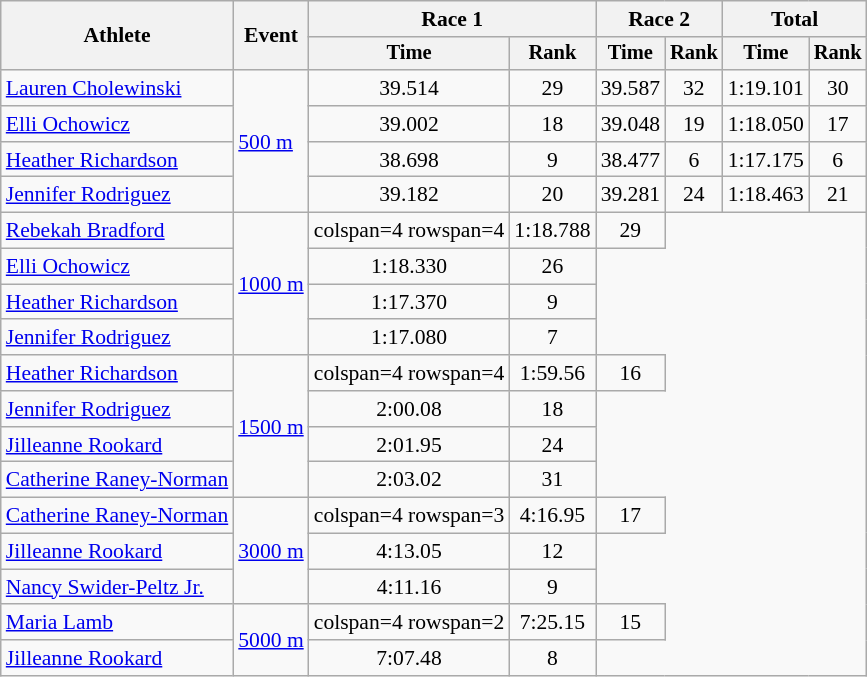<table class=wikitable style=font-size:90%;text-align:center>
<tr>
<th rowspan=2>Athlete</th>
<th rowspan=2>Event</th>
<th colspan=2>Race 1</th>
<th colspan=2>Race 2</th>
<th colspan=2>Total</th>
</tr>
<tr style=font-size:95%>
<th>Time</th>
<th>Rank</th>
<th>Time</th>
<th>Rank</th>
<th>Time</th>
<th>Rank</th>
</tr>
<tr>
<td align=left><a href='#'>Lauren Cholewinski</a></td>
<td align=left rowspan=4><a href='#'>500 m</a></td>
<td>39.514</td>
<td>29</td>
<td>39.587</td>
<td>32</td>
<td>1:19.101</td>
<td>30</td>
</tr>
<tr>
<td align=left><a href='#'>Elli Ochowicz</a></td>
<td>39.002</td>
<td>18</td>
<td>39.048</td>
<td>19</td>
<td>1:18.050</td>
<td>17</td>
</tr>
<tr>
<td align=left><a href='#'>Heather Richardson</a></td>
<td>38.698</td>
<td>9</td>
<td>38.477</td>
<td>6</td>
<td>1:17.175</td>
<td>6</td>
</tr>
<tr>
<td align=left><a href='#'>Jennifer Rodriguez</a></td>
<td>39.182</td>
<td>20</td>
<td>39.281</td>
<td>24</td>
<td>1:18.463</td>
<td>21</td>
</tr>
<tr>
<td align=left><a href='#'>Rebekah Bradford</a></td>
<td align=left rowspan=4><a href='#'>1000 m</a></td>
<td>colspan=4 rowspan=4 </td>
<td>1:18.788</td>
<td>29</td>
</tr>
<tr>
<td align=left><a href='#'>Elli Ochowicz</a></td>
<td>1:18.330</td>
<td>26</td>
</tr>
<tr>
<td align=left><a href='#'>Heather Richardson</a></td>
<td>1:17.370</td>
<td>9</td>
</tr>
<tr>
<td align=left><a href='#'>Jennifer Rodriguez</a></td>
<td>1:17.080</td>
<td>7</td>
</tr>
<tr>
<td align=left><a href='#'>Heather Richardson</a></td>
<td align=left rowspan=4><a href='#'>1500 m</a></td>
<td>colspan=4 rowspan=4 </td>
<td>1:59.56</td>
<td>16</td>
</tr>
<tr>
<td align=left><a href='#'>Jennifer Rodriguez</a></td>
<td>2:00.08</td>
<td>18</td>
</tr>
<tr>
<td align=left><a href='#'>Jilleanne Rookard</a></td>
<td>2:01.95</td>
<td>24</td>
</tr>
<tr>
<td align=left><a href='#'>Catherine Raney-Norman</a></td>
<td>2:03.02</td>
<td>31</td>
</tr>
<tr>
<td align=left><a href='#'>Catherine Raney-Norman</a></td>
<td align=left rowspan=3><a href='#'>3000 m</a></td>
<td>colspan=4 rowspan=3 </td>
<td>4:16.95</td>
<td>17</td>
</tr>
<tr>
<td align=left><a href='#'>Jilleanne Rookard</a></td>
<td>4:13.05</td>
<td>12</td>
</tr>
<tr>
<td align=left><a href='#'>Nancy Swider-Peltz Jr.</a></td>
<td>4:11.16</td>
<td>9</td>
</tr>
<tr>
<td align=left><a href='#'>Maria Lamb</a></td>
<td rowspan=2><a href='#'>5000 m</a></td>
<td>colspan=4 rowspan=2 </td>
<td>7:25.15</td>
<td>15</td>
</tr>
<tr>
<td align=left><a href='#'>Jilleanne Rookard</a></td>
<td>7:07.48</td>
<td>8</td>
</tr>
</table>
